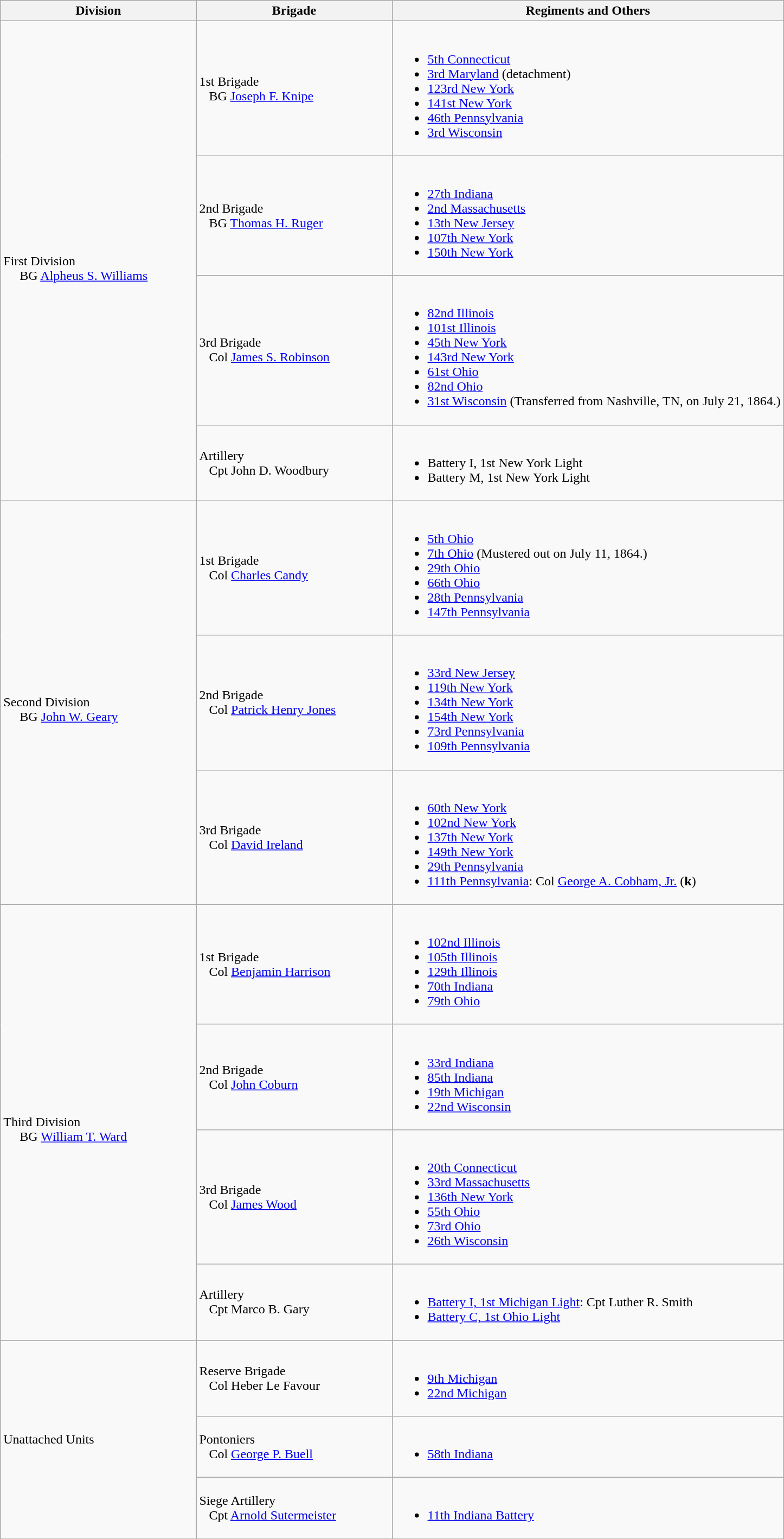<table class="wikitable">
<tr>
<th width=25%>Division</th>
<th width=25%>Brigade</th>
<th>Regiments and Others</th>
</tr>
<tr>
<td rowspan=4><br>First Division
<br>    
BG <a href='#'>Alpheus S. Williams</a><br></td>
<td>1st Brigade<br>  
BG <a href='#'>Joseph F. Knipe</a></td>
<td><br><ul><li><a href='#'>5th Connecticut</a></li><li><a href='#'>3rd Maryland</a> (detachment)</li><li><a href='#'>123rd New York</a></li><li><a href='#'>141st New York</a></li><li><a href='#'>46th Pennsylvania</a></li><li><a href='#'>3rd Wisconsin</a></li></ul></td>
</tr>
<tr>
<td>2nd Brigade<br>  
BG <a href='#'>Thomas H. Ruger</a></td>
<td><br><ul><li><a href='#'>27th Indiana</a></li><li><a href='#'>2nd Massachusetts</a></li><li><a href='#'>13th New Jersey</a></li><li><a href='#'>107th New York</a></li><li><a href='#'>150th New York</a></li></ul></td>
</tr>
<tr>
<td>3rd Brigade<br>  
Col <a href='#'>James S. Robinson</a></td>
<td><br><ul><li><a href='#'>82nd Illinois</a></li><li><a href='#'>101st Illinois</a></li><li><a href='#'>45th New York</a></li><li><a href='#'>143rd New York</a></li><li><a href='#'>61st Ohio</a></li><li><a href='#'>82nd Ohio</a></li><li><a href='#'>31st Wisconsin</a> (Transferred from Nashville, TN, on July 21, 1864.)</li></ul></td>
</tr>
<tr>
<td>Artillery<br>  
Cpt John D. Woodbury</td>
<td><br><ul><li>Battery I, 1st New York Light</li><li>Battery M, 1st New York Light</li></ul></td>
</tr>
<tr>
<td rowspan=3><br>Second Division
<br>    
BG <a href='#'>John W. Geary</a><br></td>
<td>1st Brigade<br>  
Col <a href='#'>Charles Candy</a></td>
<td><br><ul><li><a href='#'>5th Ohio</a></li><li><a href='#'>7th Ohio</a> (Mustered out on July 11, 1864.) </li><li><a href='#'>29th Ohio</a></li><li><a href='#'>66th Ohio</a></li><li><a href='#'>28th Pennsylvania</a></li><li><a href='#'>147th Pennsylvania</a></li></ul></td>
</tr>
<tr>
<td>2nd Brigade<br>  
Col <a href='#'>Patrick Henry Jones</a></td>
<td><br><ul><li><a href='#'>33rd New Jersey</a></li><li><a href='#'>119th New York</a></li><li><a href='#'>134th New York</a></li><li><a href='#'>154th New York</a></li><li><a href='#'>73rd Pennsylvania</a></li><li><a href='#'>109th Pennsylvania</a></li></ul></td>
</tr>
<tr>
<td>3rd Brigade<br>  
Col <a href='#'>David Ireland</a></td>
<td><br><ul><li><a href='#'>60th New York</a></li><li><a href='#'>102nd New York</a></li><li><a href='#'>137th New York</a></li><li><a href='#'>149th New York</a></li><li><a href='#'>29th Pennsylvania</a></li><li><a href='#'>111th Pennsylvania</a>: Col <a href='#'>George A. Cobham, Jr.</a> (<strong>k</strong>)</li></ul></td>
</tr>
<tr>
<td rowspan=4><br>Third Division
<br>    
BG <a href='#'>William T. Ward</a><br></td>
<td>1st Brigade<br>  
Col <a href='#'>Benjamin Harrison</a></td>
<td><br><ul><li><a href='#'>102nd Illinois</a></li><li><a href='#'>105th Illinois</a></li><li><a href='#'>129th Illinois</a></li><li><a href='#'>70th Indiana</a></li><li><a href='#'>79th Ohio</a></li></ul></td>
</tr>
<tr>
<td>2nd Brigade<br>  
Col <a href='#'>John Coburn</a></td>
<td><br><ul><li><a href='#'>33rd Indiana</a></li><li><a href='#'>85th Indiana</a></li><li><a href='#'>19th Michigan</a></li><li><a href='#'>22nd Wisconsin</a></li></ul></td>
</tr>
<tr>
<td>3rd Brigade<br>  
Col <a href='#'>James Wood</a></td>
<td><br><ul><li><a href='#'>20th Connecticut</a></li><li><a href='#'>33rd Massachusetts</a></li><li><a href='#'>136th New York</a></li><li><a href='#'>55th Ohio</a></li><li><a href='#'>73rd Ohio</a></li><li><a href='#'>26th Wisconsin</a></li></ul></td>
</tr>
<tr>
<td>Artillery<br>  
Cpt Marco B. Gary</td>
<td><br><ul><li><a href='#'> Battery I, 1st Michigan Light</a>: Cpt Luther R. Smith</li><li><a href='#'>Battery C, 1st Ohio Light</a></li></ul></td>
</tr>
<tr>
<td rowspan=3><br>Unattached Units
<br>    </td>
<td>Reserve Brigade<br>  
Col Heber Le Favour</td>
<td><br><ul><li><a href='#'>9th Michigan</a></li><li><a href='#'>22nd Michigan</a></li></ul></td>
</tr>
<tr>
<td>Pontoniers<br>  
Col <a href='#'>George P. Buell</a></td>
<td><br><ul><li><a href='#'>58th Indiana</a></li></ul></td>
</tr>
<tr>
<td>Siege Artillery<br>  
Cpt <a href='#'>Arnold Sutermeister</a></td>
<td><br><ul><li><a href='#'>11th Indiana Battery</a></li></ul></td>
</tr>
<tr>
</tr>
</table>
